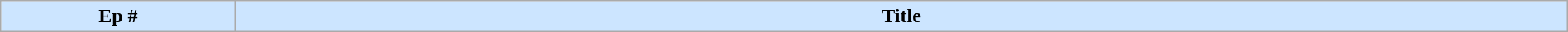<table class="wikitable mw-collapsible plainrowheaders" width="100%" style="background:#FFFFFF">
<tr>
<th style="background:#cce5ff" width="15%">Ep #</th>
<th style="background:#cce5ff">Title<br>


</th>
</tr>
</table>
